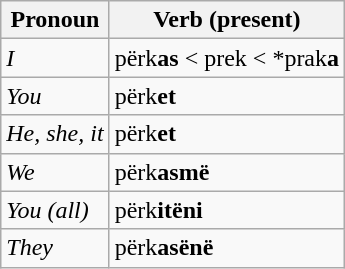<table class="wikitable sortable">
<tr>
<th>Pronoun</th>
<th>Verb (present)</th>
</tr>
<tr>
<td><em>I</em></td>
<td>përk<strong>as</strong> < prek < *prak<strong>a</strong></td>
</tr>
<tr>
<td><em>You</em></td>
<td>përk<strong>et</strong></td>
</tr>
<tr>
<td><em>He, she, it</em></td>
<td>përk<strong>et</strong></td>
</tr>
<tr>
<td><em>We</em></td>
<td>përk<strong>asmë</strong></td>
</tr>
<tr>
<td><em>You (all)</em></td>
<td>përk<strong>itëni</strong></td>
</tr>
<tr>
<td><em>They</em></td>
<td>përk<strong>asënë</strong></td>
</tr>
</table>
